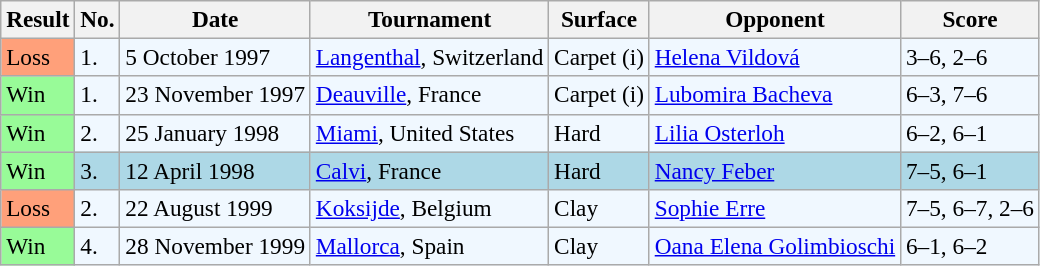<table class="wikitable" style="font-size:97%">
<tr>
<th>Result</th>
<th>No.</th>
<th>Date</th>
<th>Tournament</th>
<th>Surface</th>
<th>Opponent</th>
<th>Score</th>
</tr>
<tr bgcolor="#f0f8ff">
<td style="background:#ffa07a;">Loss</td>
<td>1.</td>
<td>5 October 1997</td>
<td><a href='#'>Langenthal</a>, Switzerland</td>
<td>Carpet (i)</td>
<td> <a href='#'>Helena Vildová</a></td>
<td>3–6, 2–6</td>
</tr>
<tr bgcolor="#f0f8ff">
<td style="background:#98fb98;">Win</td>
<td>1.</td>
<td>23 November 1997</td>
<td><a href='#'>Deauville</a>, France</td>
<td>Carpet (i)</td>
<td> <a href='#'>Lubomira Bacheva</a></td>
<td>6–3, 7–6</td>
</tr>
<tr bgcolor="#f0f8ff">
<td style="background:#98fb98;">Win</td>
<td>2.</td>
<td>25 January 1998</td>
<td><a href='#'>Miami</a>, United States</td>
<td>Hard</td>
<td> <a href='#'>Lilia Osterloh</a></td>
<td>6–2, 6–1</td>
</tr>
<tr style="background:lightblue;">
<td style="background:#98fb98;">Win</td>
<td>3.</td>
<td>12 April 1998</td>
<td><a href='#'>Calvi</a>, France</td>
<td>Hard</td>
<td> <a href='#'>Nancy Feber</a></td>
<td>7–5, 6–1</td>
</tr>
<tr bgcolor="#f0f8ff">
<td style="background:#ffa07a;">Loss</td>
<td>2.</td>
<td>22 August 1999</td>
<td><a href='#'>Koksijde</a>, Belgium</td>
<td>Clay</td>
<td> <a href='#'>Sophie Erre</a></td>
<td>7–5, 6–7, 2–6</td>
</tr>
<tr bgcolor="#f0f8ff">
<td style="background:#98fb98;">Win</td>
<td>4.</td>
<td>28 November 1999</td>
<td><a href='#'>Mallorca</a>, Spain</td>
<td>Clay</td>
<td> <a href='#'>Oana Elena Golimbioschi</a></td>
<td>6–1, 6–2</td>
</tr>
</table>
